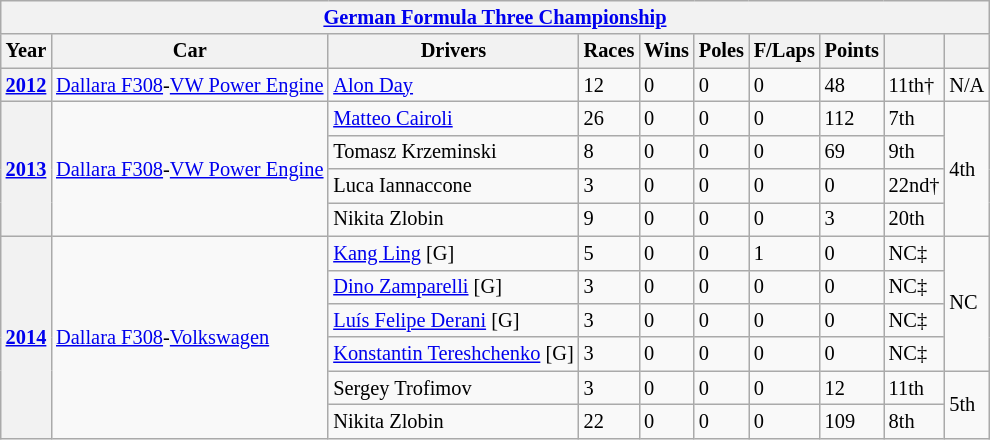<table class="wikitable" style="font-size:85%">
<tr>
<th colspan="10" align="center"><a href='#'>German Formula Three Championship</a></th>
</tr>
<tr>
<th>Year</th>
<th>Car</th>
<th>Drivers</th>
<th>Races</th>
<th>Wins</th>
<th>Poles</th>
<th>F/Laps</th>
<th>Points</th>
<th></th>
<th></th>
</tr>
<tr>
<th rowspan=1><a href='#'>2012</a></th>
<td rowspan=1><a href='#'>Dallara F308</a>-<a href='#'>VW Power Engine</a></td>
<td> <a href='#'>Alon Day</a></td>
<td>12</td>
<td>0</td>
<td>0</td>
<td>0</td>
<td>48</td>
<td>11th†</td>
<td rowspan=1>N/A</td>
</tr>
<tr>
<th rowspan=4><a href='#'>2013</a></th>
<td rowspan="4"><a href='#'>Dallara F308</a>-<a href='#'>VW Power Engine</a></td>
<td> <a href='#'>Matteo Cairoli</a></td>
<td>26</td>
<td>0</td>
<td>0</td>
<td>0</td>
<td>112</td>
<td>7th</td>
<td rowspan=4>4th</td>
</tr>
<tr>
<td> Tomasz Krzeminski</td>
<td>8</td>
<td>0</td>
<td>0</td>
<td>0</td>
<td>69</td>
<td>9th</td>
</tr>
<tr>
<td> Luca Iannaccone</td>
<td>3</td>
<td>0</td>
<td>0</td>
<td>0</td>
<td>0</td>
<td>22nd†</td>
</tr>
<tr>
<td> Nikita Zlobin</td>
<td>9</td>
<td>0</td>
<td>0</td>
<td>0</td>
<td>3</td>
<td>20th</td>
</tr>
<tr>
<th rowspan=6><a href='#'>2014</a></th>
<td rowspan="6"><a href='#'>Dallara F308</a>-<a href='#'>Volkswagen</a></td>
<td> <a href='#'>Kang Ling</a> [G]</td>
<td>5</td>
<td>0</td>
<td>0</td>
<td>1</td>
<td>0</td>
<td>NC‡</td>
<td rowspan=4>NC</td>
</tr>
<tr>
<td> <a href='#'>Dino Zamparelli</a> [G]</td>
<td>3</td>
<td>0</td>
<td>0</td>
<td>0</td>
<td>0</td>
<td>NC‡</td>
</tr>
<tr>
<td> <a href='#'>Luís Felipe Derani</a> [G]</td>
<td>3</td>
<td>0</td>
<td>0</td>
<td>0</td>
<td>0</td>
<td>NC‡</td>
</tr>
<tr>
<td> <a href='#'>Konstantin Tereshchenko</a> [G]</td>
<td>3</td>
<td>0</td>
<td>0</td>
<td>0</td>
<td>0</td>
<td>NC‡</td>
</tr>
<tr>
<td> Sergey Trofimov</td>
<td>3</td>
<td>0</td>
<td>0</td>
<td>0</td>
<td>12</td>
<td>11th</td>
<td rowspan=2>5th</td>
</tr>
<tr>
<td> Nikita Zlobin</td>
<td>22</td>
<td>0</td>
<td>0</td>
<td>0</td>
<td>109</td>
<td>8th</td>
</tr>
</table>
